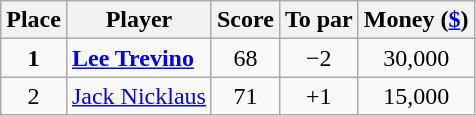<table class="wikitable">
<tr>
<th>Place</th>
<th>Player</th>
<th>Score</th>
<th>To par</th>
<th>Money (<a href='#'>$</a>)</th>
</tr>
<tr>
<td align=center><strong>1</strong></td>
<td> <strong><a href='#'>Lee Trevino</a></strong></td>
<td align=center>68</td>
<td align=center>−2</td>
<td align=center>30,000</td>
</tr>
<tr>
<td align=center>2</td>
<td> <a href='#'>Jack Nicklaus</a></td>
<td align=center>71</td>
<td align=center>+1</td>
<td align=center>15,000</td>
</tr>
</table>
